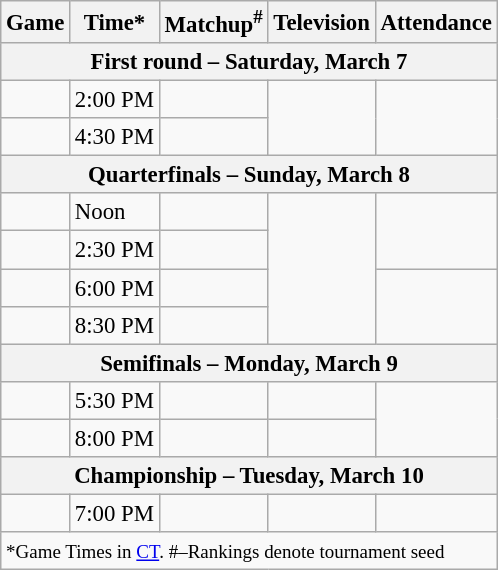<table class="wikitable" style="font-size: 95%">
<tr align="center">
<th>Game</th>
<th>Time*</th>
<th>Matchup<sup>#</sup></th>
<th>Television</th>
<th>Attendance</th>
</tr>
<tr>
<th colspan=5>First round – Saturday, March 7</th>
</tr>
<tr>
<td></td>
<td>2:00 PM</td>
<td></td>
<td rowspan=2></td>
<td rowspan=2></td>
</tr>
<tr>
<td></td>
<td>4:30 PM</td>
<td></td>
</tr>
<tr>
<th colspan=6>Quarterfinals – Sunday, March 8</th>
</tr>
<tr>
<td></td>
<td>Noon</td>
<td></td>
<td rowspan=4></td>
<td rowspan=2></td>
</tr>
<tr>
<td></td>
<td>2:30 PM</td>
<td></td>
</tr>
<tr>
<td></td>
<td>6:00 PM</td>
<td></td>
<td rowspan=2></td>
</tr>
<tr>
<td></td>
<td>8:30 PM</td>
<td></td>
</tr>
<tr>
<th colspan=6>Semifinals – Monday, March 9</th>
</tr>
<tr>
<td></td>
<td>5:30 PM</td>
<td></td>
<td></td>
<td rowspan=2></td>
</tr>
<tr>
<td></td>
<td>8:00 PM</td>
<td></td>
<td></td>
</tr>
<tr>
<th colspan=6>Championship – Tuesday, March 10</th>
</tr>
<tr>
<td></td>
<td>7:00 PM</td>
<td></td>
<td></td>
<td></td>
</tr>
<tr>
<td colspan=6><small>*Game Times in <a href='#'>CT</a>. #–Rankings denote tournament seed</small></td>
</tr>
</table>
